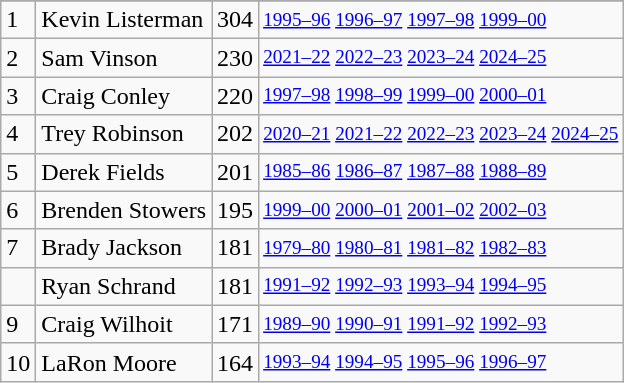<table class="wikitable">
<tr>
</tr>
<tr>
<td>1</td>
<td>Kevin Listerman</td>
<td>304</td>
<td style="font-size:80%;"><a href='#'>1995–96</a> <a href='#'>1996–97</a> <a href='#'>1997–98</a> <a href='#'>1999–00</a></td>
</tr>
<tr>
<td>2</td>
<td>Sam Vinson</td>
<td>230</td>
<td style="font-size:80%;"><a href='#'>2021–22</a> <a href='#'>2022–23</a> <a href='#'>2023–24</a> <a href='#'>2024–25</a></td>
</tr>
<tr>
<td>3</td>
<td>Craig Conley</td>
<td>220</td>
<td style="font-size:80%;"><a href='#'>1997–98</a> <a href='#'>1998–99</a> <a href='#'>1999–00</a> <a href='#'>2000–01</a></td>
</tr>
<tr>
<td>4</td>
<td>Trey Robinson</td>
<td>202</td>
<td style="font-size:80%;"><a href='#'>2020–21</a> <a href='#'>2021–22</a> <a href='#'>2022–23</a> <a href='#'>2023–24</a> <a href='#'>2024–25</a></td>
</tr>
<tr>
<td>5</td>
<td>Derek Fields</td>
<td>201</td>
<td style="font-size:80%;"><a href='#'>1985–86</a> <a href='#'>1986–87</a> <a href='#'>1987–88</a> <a href='#'>1988–89</a></td>
</tr>
<tr>
<td>6</td>
<td>Brenden Stowers</td>
<td>195</td>
<td style="font-size:80%;"><a href='#'>1999–00</a> <a href='#'>2000–01</a> <a href='#'>2001–02</a> <a href='#'>2002–03</a></td>
</tr>
<tr>
<td>7</td>
<td>Brady Jackson</td>
<td>181</td>
<td style="font-size:80%;"><a href='#'>1979–80</a> <a href='#'>1980–81</a> <a href='#'>1981–82</a> <a href='#'>1982–83</a></td>
</tr>
<tr>
<td></td>
<td>Ryan Schrand</td>
<td>181</td>
<td style="font-size:80%;"><a href='#'>1991–92</a> <a href='#'>1992–93</a> <a href='#'>1993–94</a> <a href='#'>1994–95</a></td>
</tr>
<tr>
<td>9</td>
<td>Craig Wilhoit</td>
<td>171</td>
<td style="font-size:80%;"><a href='#'>1989–90</a> <a href='#'>1990–91</a> <a href='#'>1991–92</a> <a href='#'>1992–93</a></td>
</tr>
<tr>
<td>10</td>
<td>LaRon Moore</td>
<td>164</td>
<td style="font-size:80%;"><a href='#'>1993–94</a> <a href='#'>1994–95</a> <a href='#'>1995–96</a> <a href='#'>1996–97</a></td>
</tr>
</table>
